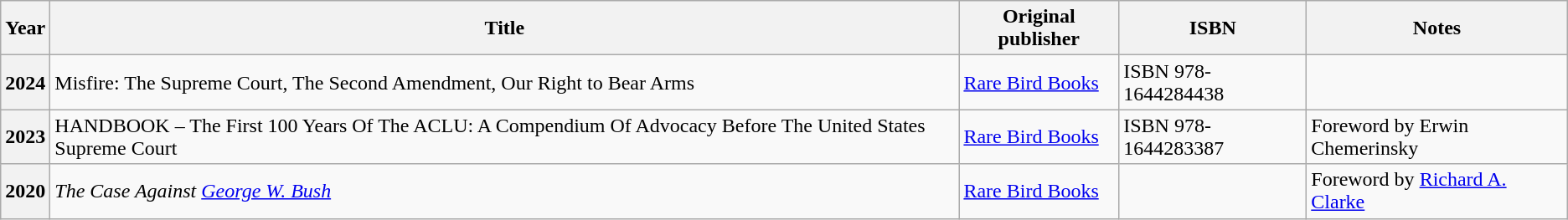<table class="wikitable plainrowheaders sortable">
<tr>
<th scope="col">Year</th>
<th scope="col">Title</th>
<th scope="col">Original publisher</th>
<th scope="col">ISBN</th>
<th scope="col" class="unsortable">Notes</th>
</tr>
<tr>
<th>2024</th>
<td>Misfire: The Supreme Court, The Second Amendment, Our Right to Bear Arms</td>
<td><a href='#'>Rare Bird Books</a></td>
<td>ISBN 978-1644284438</td>
<td></td>
</tr>
<tr>
<th>2023</th>
<td>HANDBOOK – The First 100 Years Of The ACLU: A Compendium Of Advocacy Before The United States Supreme Court</td>
<td><a href='#'>Rare Bird Books</a></td>
<td>ISBN 978-1644283387</td>
<td>Foreword by Erwin Chemerinsky</td>
</tr>
<tr>
<th scope="row"><strong>2020</strong></th>
<td><em>The Case Against <a href='#'>George W. Bush</a></em></td>
<td><a href='#'>Rare Bird Books</a></td>
<td></td>
<td>Foreword by <a href='#'>Richard A. Clarke</a></td>
</tr>
</table>
